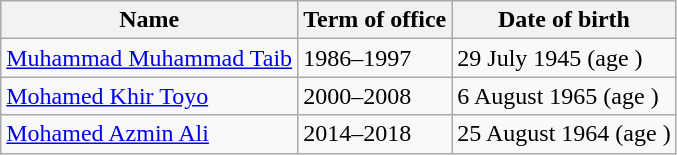<table class=wikitable>
<tr>
<th>Name</th>
<th>Term of office</th>
<th>Date of birth</th>
</tr>
<tr>
<td><a href='#'>Muhammad Muhammad Taib</a></td>
<td>1986–1997</td>
<td>29 July 1945 (age )</td>
</tr>
<tr>
<td><a href='#'>Mohamed Khir Toyo</a></td>
<td>2000–2008</td>
<td>6 August 1965 (age )</td>
</tr>
<tr>
<td><a href='#'>Mohamed Azmin Ali</a></td>
<td>2014–2018</td>
<td>25 August 1964 (age )</td>
</tr>
</table>
